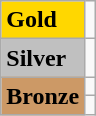<table class="wikitable">
<tr>
<td bgcolor="gold"><strong>Gold</strong></td>
<td></td>
</tr>
<tr>
<td bgcolor="silver"><strong>Silver</strong></td>
<td></td>
</tr>
<tr>
<td rowspan="2" bgcolor="#cc9966"><strong>Bronze</strong></td>
<td></td>
</tr>
<tr>
<td></td>
</tr>
</table>
